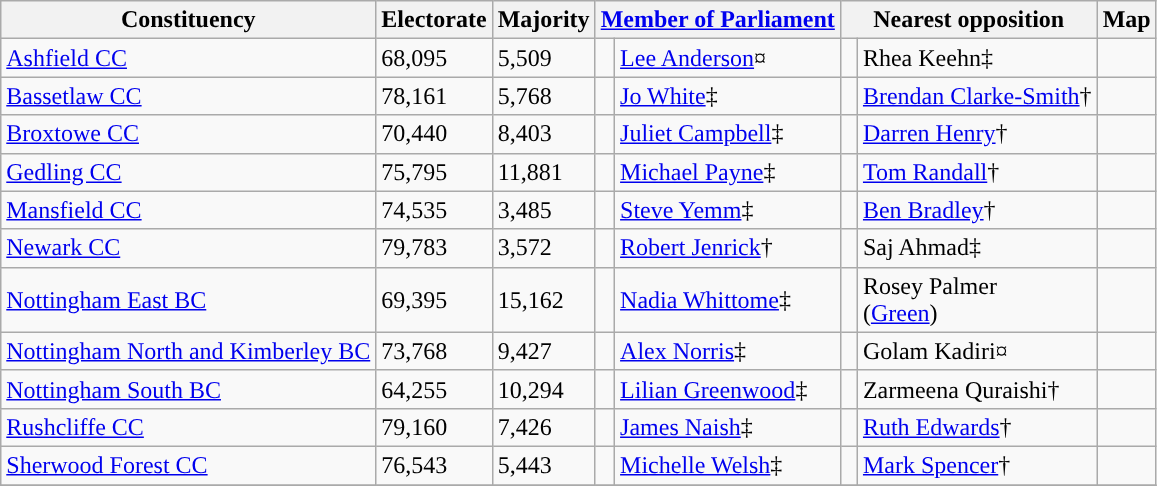<table class="wikitable sortable">
<tr>
<th rowspan="1">Constituency</th>
<th rowspan="1">Electorate</th>
<th rowspan="1">Majority</th>
<th class="unsortable" colspan="2"><a href='#'>Member of Parliament</a></th>
<th class="unsortable" colspan="2">Nearest opposition<br></th>
<th class="unsortable" rowspan="1">Map</th>
</tr>
<tr>
<td><a href='#'>Ashfield CC</a></td>
<td>68,095</td>
<td>5,509</td>
<td style="color:inherit;background:"> </td>
<td><a href='#'>Lee Anderson</a>¤</td>
<td style="color:inherit;background:"> </td>
<td>Rhea Keehn‡</td>
<td></td>
</tr>
<tr>
<td><a href='#'>Bassetlaw CC</a></td>
<td>78,161</td>
<td>5,768</td>
<td style="color:inherit;background:"> </td>
<td><a href='#'>Jo White</a>‡</td>
<td style="color:inherit;background:"> </td>
<td><a href='#'>Brendan Clarke-Smith</a>†</td>
<td></td>
</tr>
<tr>
<td><a href='#'>Broxtowe CC</a></td>
<td>70,440</td>
<td>8,403</td>
<td style="color:inherit;background:"> </td>
<td><a href='#'>Juliet Campbell</a>‡</td>
<td style="color:inherit;background:"> </td>
<td><a href='#'>Darren Henry</a>†</td>
<td></td>
</tr>
<tr>
<td><a href='#'>Gedling CC</a></td>
<td>75,795</td>
<td>11,881</td>
<td style="color:inherit;background:"> </td>
<td><a href='#'>Michael Payne</a>‡</td>
<td style="color:inherit;background:"> </td>
<td><a href='#'>Tom Randall</a>†</td>
<td></td>
</tr>
<tr>
<td><a href='#'>Mansfield CC</a></td>
<td>74,535</td>
<td>3,485</td>
<td style="color:inherit;background:"> </td>
<td><a href='#'>Steve Yemm</a>‡</td>
<td style="color:inherit;background:"> </td>
<td><a href='#'>Ben Bradley</a>†</td>
<td></td>
</tr>
<tr>
<td><a href='#'>Newark CC</a></td>
<td>79,783</td>
<td>3,572</td>
<td style="color:inherit;background:"> </td>
<td><a href='#'>Robert Jenrick</a>†</td>
<td style="color:inherit;background:"> </td>
<td>Saj Ahmad‡</td>
<td></td>
</tr>
<tr>
<td><a href='#'>Nottingham East BC</a></td>
<td>69,395</td>
<td>15,162</td>
<td style="color:inherit;background:"> </td>
<td><a href='#'>Nadia Whittome</a>‡</td>
<td style="color:inherit;background:"> </td>
<td>Rosey Palmer<br>(<a href='#'>Green</a>)</td>
<td></td>
</tr>
<tr>
<td><a href='#'>Nottingham North and Kimberley BC</a></td>
<td>73,768</td>
<td>9,427</td>
<td style="color:inherit;background:"> </td>
<td><a href='#'>Alex Norris</a>‡</td>
<td style="color:inherit;background:"> </td>
<td>Golam Kadiri¤</td>
<td></td>
</tr>
<tr>
<td><a href='#'>Nottingham South BC</a></td>
<td>64,255</td>
<td>10,294</td>
<td style="color:inherit;background:"> </td>
<td><a href='#'>Lilian Greenwood</a>‡</td>
<td style="color:inherit;background:"> </td>
<td>Zarmeena Quraishi†</td>
<td></td>
</tr>
<tr>
<td><a href='#'>Rushcliffe CC</a></td>
<td>79,160</td>
<td>7,426</td>
<td style="color:inherit;background:"> </td>
<td><a href='#'>James Naish</a>‡</td>
<td style="color:inherit;background:"> </td>
<td><a href='#'>Ruth Edwards</a>†</td>
<td></td>
</tr>
<tr>
<td><a href='#'>Sherwood Forest CC</a></td>
<td>76,543</td>
<td>5,443</td>
<td style="color:inherit;background:"> </td>
<td><a href='#'>Michelle Welsh</a>‡</td>
<td style="color:inherit;background:"> </td>
<td><a href='#'>Mark Spencer</a>†</td>
<td></td>
</tr>
<tr>
</tr>
</table>
